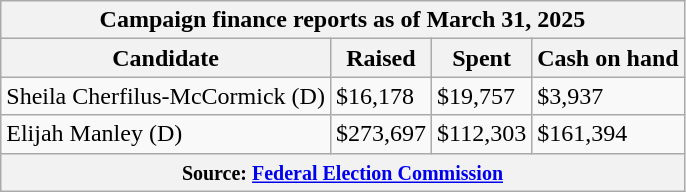<table class="wikitable">
<tr>
<th colspan="4">Campaign finance reports as of March 31, 2025</th>
</tr>
<tr>
<th>Candidate</th>
<th>Raised</th>
<th>Spent</th>
<th>Cash on hand</th>
</tr>
<tr>
<td>Sheila Cherfilus-McCormick (D)</td>
<td>$16,178</td>
<td>$19,757</td>
<td>$3,937</td>
</tr>
<tr>
<td>Elijah Manley (D)</td>
<td>$273,697</td>
<td>$112,303</td>
<td>$161,394</td>
</tr>
<tr>
<th colspan="4"><small>Source: <a href='#'>Federal Election Commission</a></small></th>
</tr>
</table>
